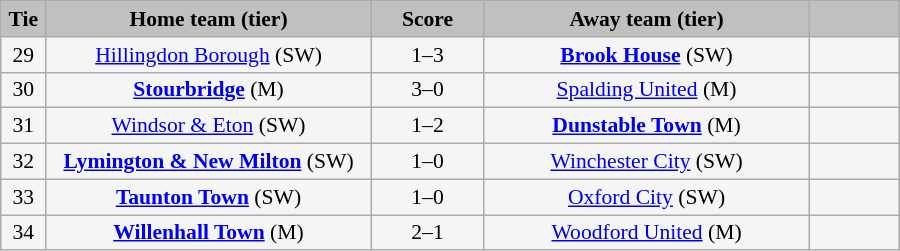<table class="wikitable" style="width: 600px; background:WhiteSmoke; text-align:center; font-size:90%">
<tr>
<td scope="col" style="width:  5.00%; background:silver;"><strong>Tie</strong></td>
<td scope="col" style="width: 36.25%; background:silver;"><strong>Home team (tier)</strong></td>
<td scope="col" style="width: 12.50%; background:silver;"><strong>Score</strong></td>
<td scope="col" style="width: 36.25%; background:silver;"><strong>Away team (tier)</strong></td>
<td scope="col" style="width: 10.00%; background:silver;"><strong></strong></td>
</tr>
<tr>
<td>29</td>
<td><a href='#'>Hillingdon Borough</a> (SW)</td>
<td>1–3</td>
<td><strong><a href='#'>Brook House</a></strong> (SW)</td>
<td></td>
</tr>
<tr>
<td>30</td>
<td><strong><a href='#'>Stourbridge</a></strong> (M)</td>
<td>3–0</td>
<td><a href='#'>Spalding United</a> (M)</td>
<td></td>
</tr>
<tr>
<td>31</td>
<td><a href='#'>Windsor & Eton</a> (SW)</td>
<td>1–2</td>
<td><strong><a href='#'>Dunstable Town</a></strong> (M)</td>
<td></td>
</tr>
<tr>
<td>32</td>
<td><strong><a href='#'>Lymington & New Milton</a></strong> (SW)</td>
<td>1–0</td>
<td><a href='#'>Winchester City</a> (SW)</td>
<td></td>
</tr>
<tr>
<td>33</td>
<td><strong><a href='#'>Taunton Town</a></strong> (SW)</td>
<td>1–0</td>
<td><a href='#'>Oxford City</a> (SW)</td>
<td></td>
</tr>
<tr>
<td>34</td>
<td><strong><a href='#'>Willenhall Town</a></strong> (M)</td>
<td>2–1</td>
<td><a href='#'>Woodford United</a> (M)</td>
<td></td>
</tr>
</table>
